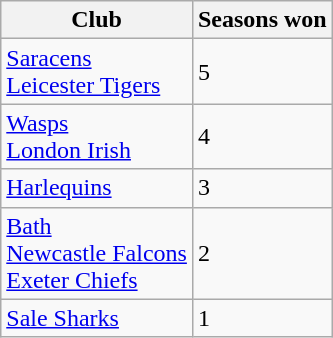<table class=wikitable>
<tr>
<th>Club</th>
<th>Seasons won</th>
</tr>
<tr>
<td><a href='#'>Saracens</a> <br> <a href='#'>Leicester Tigers</a></td>
<td>5</td>
</tr>
<tr>
<td><a href='#'>Wasps</a> <br> <a href='#'>London Irish</a></td>
<td>4</td>
</tr>
<tr>
<td><a href='#'>Harlequins</a></td>
<td>3</td>
</tr>
<tr>
<td><a href='#'>Bath</a> <br> <a href='#'>Newcastle Falcons</a> <br> <a href='#'>Exeter Chiefs</a></td>
<td>2</td>
</tr>
<tr>
<td><a href='#'>Sale Sharks</a></td>
<td>1</td>
</tr>
</table>
